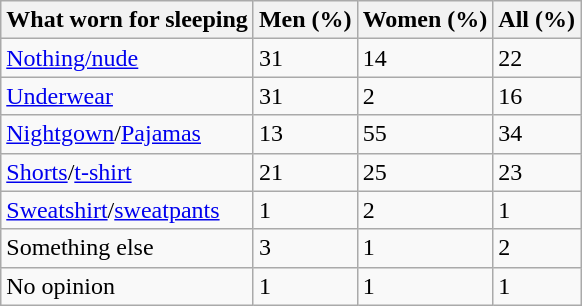<table class="wikitable">
<tr>
<th>What worn for sleeping</th>
<th>Men (%)</th>
<th>Women (%)</th>
<th>All (%)</th>
</tr>
<tr>
<td><a href='#'>Nothing/nude</a></td>
<td>31</td>
<td>14</td>
<td>22</td>
</tr>
<tr>
<td><a href='#'>Underwear</a></td>
<td>31</td>
<td>2</td>
<td>16</td>
</tr>
<tr>
<td><a href='#'>Nightgown</a>/<a href='#'>Pajamas</a></td>
<td>13</td>
<td>55</td>
<td>34</td>
</tr>
<tr>
<td><a href='#'>Shorts</a>/<a href='#'>t-shirt</a></td>
<td>21</td>
<td>25</td>
<td>23</td>
</tr>
<tr>
<td><a href='#'>Sweatshirt</a>/<a href='#'>sweatpants</a></td>
<td>1</td>
<td>2</td>
<td>1</td>
</tr>
<tr>
<td>Something else</td>
<td>3</td>
<td>1</td>
<td>2</td>
</tr>
<tr>
<td>No opinion</td>
<td>1</td>
<td>1</td>
<td>1</td>
</tr>
</table>
